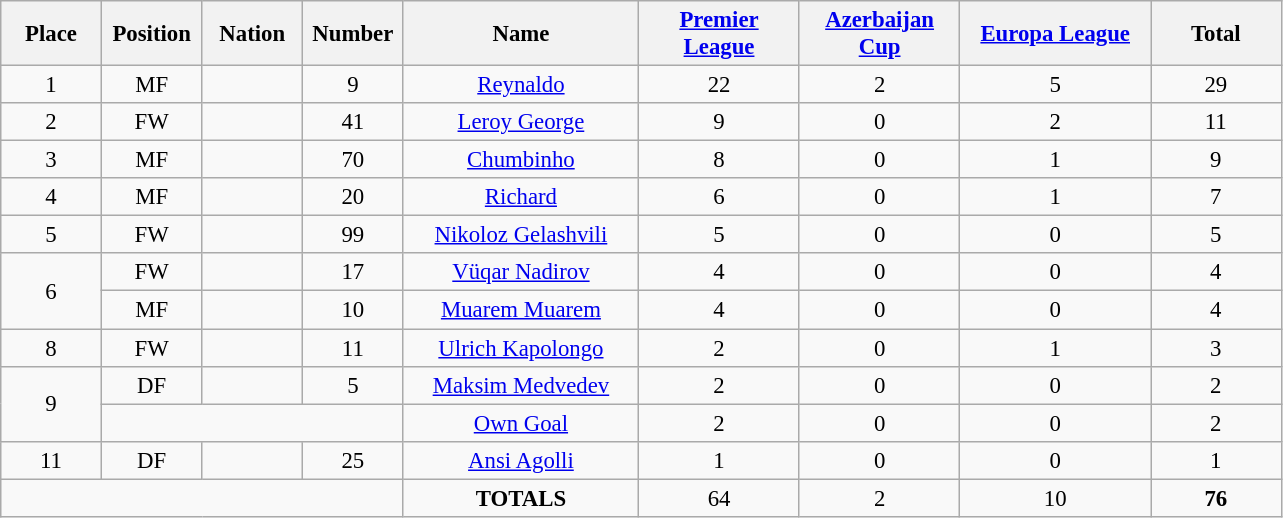<table class="wikitable" style="font-size: 95%; text-align: center;">
<tr>
<th width=60>Place</th>
<th width=60>Position</th>
<th width=60>Nation</th>
<th width=60>Number</th>
<th width=150>Name</th>
<th width=100><a href='#'>Premier League</a></th>
<th width=100><a href='#'>Azerbaijan Cup</a></th>
<th width=120><a href='#'>Europa League</a></th>
<th width=80>Total</th>
</tr>
<tr>
<td>1</td>
<td>MF</td>
<td></td>
<td>9</td>
<td><a href='#'>Reynaldo</a></td>
<td>22</td>
<td>2</td>
<td>5</td>
<td>29</td>
</tr>
<tr>
<td>2</td>
<td>FW</td>
<td></td>
<td>41</td>
<td><a href='#'>Leroy George</a></td>
<td>9</td>
<td>0</td>
<td>2</td>
<td>11</td>
</tr>
<tr>
<td>3</td>
<td>MF</td>
<td></td>
<td>70</td>
<td><a href='#'>Chumbinho</a></td>
<td>8</td>
<td>0</td>
<td>1</td>
<td>9</td>
</tr>
<tr>
<td>4</td>
<td>MF</td>
<td></td>
<td>20</td>
<td><a href='#'>Richard</a></td>
<td>6</td>
<td>0</td>
<td>1</td>
<td>7</td>
</tr>
<tr>
<td>5</td>
<td>FW</td>
<td></td>
<td>99</td>
<td><a href='#'>Nikoloz Gelashvili</a></td>
<td>5</td>
<td>0</td>
<td>0</td>
<td>5</td>
</tr>
<tr>
<td rowspan="2">6</td>
<td>FW</td>
<td></td>
<td>17</td>
<td><a href='#'>Vüqar Nadirov</a></td>
<td>4</td>
<td>0</td>
<td>0</td>
<td>4</td>
</tr>
<tr>
<td>MF</td>
<td></td>
<td>10</td>
<td><a href='#'>Muarem Muarem</a></td>
<td>4</td>
<td>0</td>
<td>0</td>
<td>4</td>
</tr>
<tr>
<td>8</td>
<td>FW</td>
<td></td>
<td>11</td>
<td><a href='#'>Ulrich Kapolongo</a></td>
<td>2</td>
<td>0</td>
<td>1</td>
<td>3</td>
</tr>
<tr>
<td rowspan="2">9</td>
<td>DF</td>
<td></td>
<td>5</td>
<td><a href='#'>Maksim Medvedev</a></td>
<td>2</td>
<td>0</td>
<td>0</td>
<td>2</td>
</tr>
<tr>
<td colspan="3"></td>
<td><a href='#'>Own Goal</a></td>
<td>2</td>
<td>0</td>
<td>0</td>
<td>2</td>
</tr>
<tr>
<td>11</td>
<td>DF</td>
<td></td>
<td>25</td>
<td><a href='#'>Ansi Agolli</a></td>
<td>1</td>
<td>0</td>
<td>0</td>
<td>1</td>
</tr>
<tr>
<td colspan="4"></td>
<td><strong>TOTALS</strong></td>
<td>64</td>
<td>2</td>
<td>10</td>
<td><strong>76</strong></td>
</tr>
</table>
